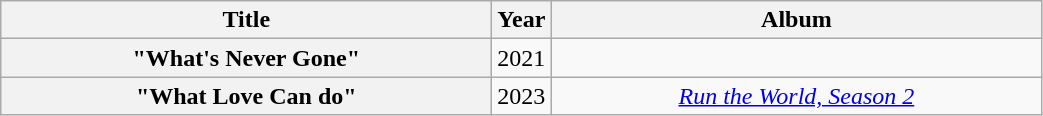<table class="wikitable plainrowheaders" style="text-align:center;">
<tr>
<th style="width:20em;">Title</th>
<th style="width:1em;">Year</th>
<th style="width:20em;">Album</th>
</tr>
<tr>
<th scope="row">"What's Never Gone"<br></th>
<td>2021</td>
<td></td>
</tr>
<tr>
<th scope="row">"What Love Can do"<br></th>
<td>2023</td>
<td><em><a href='#'>Run the World, Season 2</a></em></td>
</tr>
</table>
